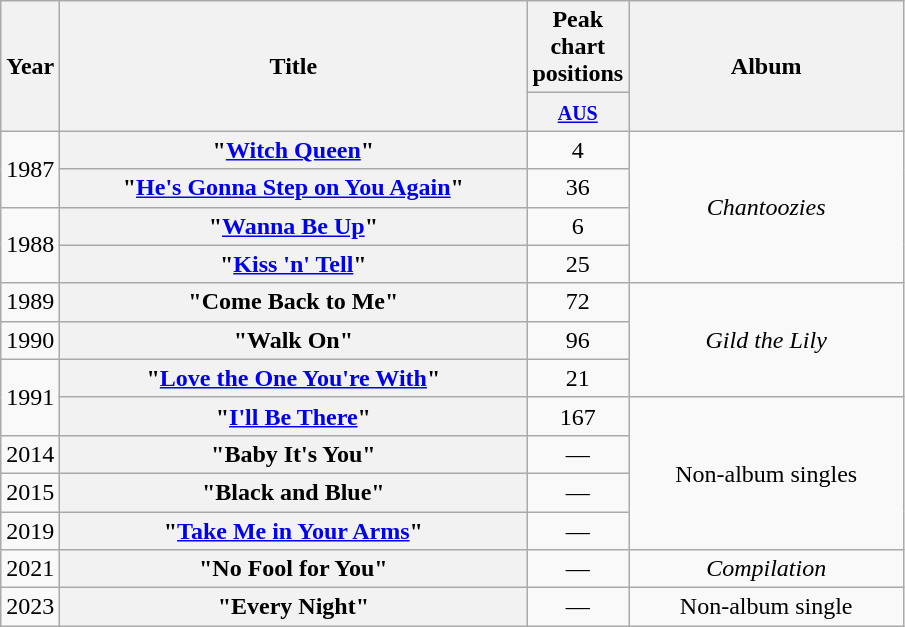<table class="wikitable plainrowheaders" style="text-align:center;" border="1">
<tr>
<th scope="col" rowspan="2" style="width:1em;">Year</th>
<th scope="col" rowspan="2" style="width:19em;">Title</th>
<th scope="col" colspan="1">Peak chart positions</th>
<th scope="col" rowspan="2" style="width:11em;">Album</th>
</tr>
<tr>
<th width="30px"><small><a href='#'>AUS</a><br></small></th>
</tr>
<tr>
<td rowspan="2">1987</td>
<th scope="row">"<a href='#'>Witch Queen</a>"</th>
<td>4</td>
<td rowspan="4"><em>Chantoozies</em></td>
</tr>
<tr>
<th scope="row">"<a href='#'>He's Gonna Step on You Again</a>"</th>
<td>36</td>
</tr>
<tr>
<td rowspan="2">1988</td>
<th scope="row">"<a href='#'>Wanna Be Up</a>"</th>
<td>6</td>
</tr>
<tr>
<th scope="row">"<a href='#'>Kiss 'n' Tell</a>"</th>
<td>25</td>
</tr>
<tr>
<td>1989</td>
<th scope="row">"Come Back to Me"</th>
<td>72</td>
<td rowspan="3"><em>Gild the Lily</em></td>
</tr>
<tr>
<td>1990</td>
<th scope="row">"Walk On"</th>
<td>96</td>
</tr>
<tr>
<td rowspan="2">1991</td>
<th scope="row">"<a href='#'>Love the One You're With</a>"</th>
<td>21</td>
</tr>
<tr>
<th scope="row">"<a href='#'>I'll Be There</a>"</th>
<td>167</td>
<td rowspan="4">Non-album singles</td>
</tr>
<tr>
<td>2014</td>
<th scope="row">"Baby It's You"</th>
<td>—</td>
</tr>
<tr>
<td>2015</td>
<th scope="row">"Black and Blue"</th>
<td>—</td>
</tr>
<tr>
<td>2019</td>
<th scope="row">"<a href='#'>Take Me in Your Arms</a>"</th>
<td>—</td>
</tr>
<tr>
<td>2021</td>
<th scope="row">"No Fool for You"</th>
<td>—</td>
<td><em>Compilation</em></td>
</tr>
<tr>
<td>2023</td>
<th scope="row">"Every Night"</th>
<td>—</td>
<td>Non-album single</td>
</tr>
</table>
